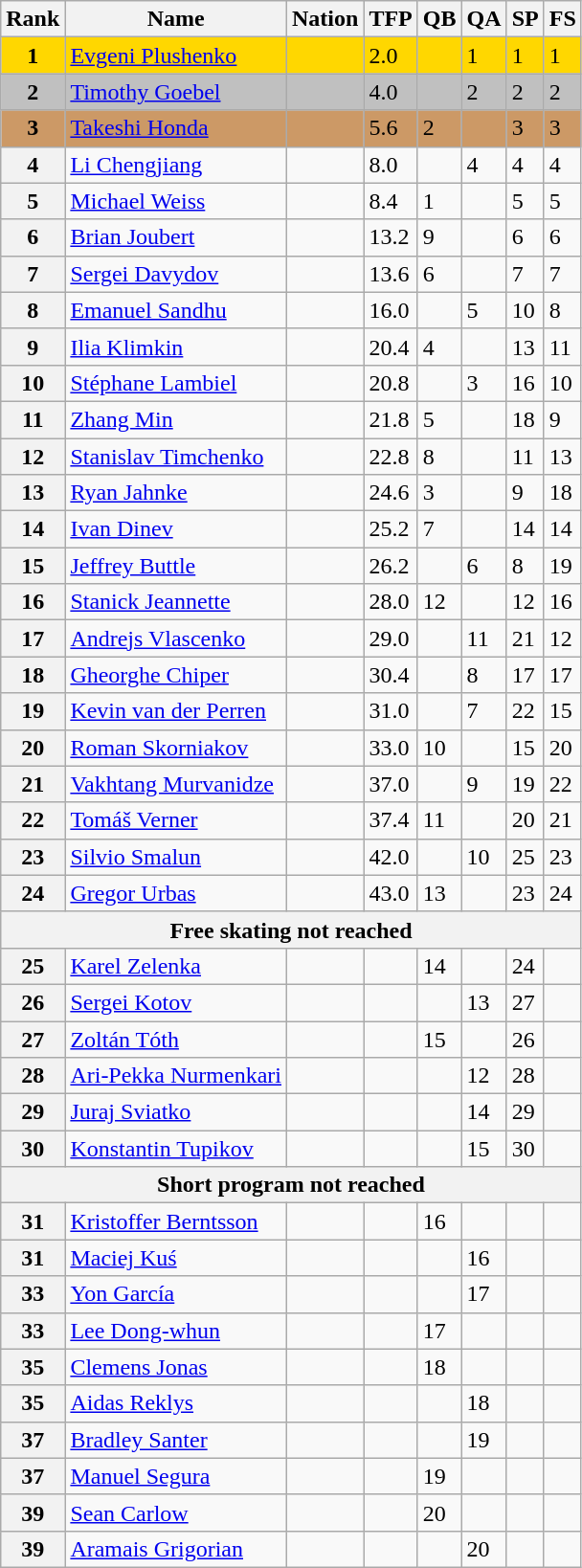<table class="wikitable">
<tr>
<th>Rank</th>
<th>Name</th>
<th>Nation</th>
<th>TFP</th>
<th>QB</th>
<th>QA</th>
<th>SP</th>
<th>FS</th>
</tr>
<tr bgcolor=gold>
<td align=center><strong>1</strong></td>
<td><a href='#'>Evgeni Plushenko</a></td>
<td></td>
<td>2.0</td>
<td></td>
<td>1</td>
<td>1</td>
<td>1</td>
</tr>
<tr bgcolor=silver>
<td align=center><strong>2</strong></td>
<td><a href='#'>Timothy Goebel</a></td>
<td></td>
<td>4.0</td>
<td></td>
<td>2</td>
<td>2</td>
<td>2</td>
</tr>
<tr bgcolor=cc9966>
<td align=center><strong>3</strong></td>
<td><a href='#'>Takeshi Honda</a></td>
<td></td>
<td>5.6</td>
<td>2</td>
<td></td>
<td>3</td>
<td>3</td>
</tr>
<tr>
<th>4</th>
<td><a href='#'>Li Chengjiang</a></td>
<td></td>
<td>8.0</td>
<td></td>
<td>4</td>
<td>4</td>
<td>4</td>
</tr>
<tr>
<th>5</th>
<td><a href='#'>Michael Weiss</a></td>
<td></td>
<td>8.4</td>
<td>1</td>
<td></td>
<td>5</td>
<td>5</td>
</tr>
<tr>
<th>6</th>
<td><a href='#'>Brian Joubert</a></td>
<td></td>
<td>13.2</td>
<td>9</td>
<td></td>
<td>6</td>
<td>6</td>
</tr>
<tr>
<th>7</th>
<td><a href='#'>Sergei Davydov</a></td>
<td></td>
<td>13.6</td>
<td>6</td>
<td></td>
<td>7</td>
<td>7</td>
</tr>
<tr>
<th>8</th>
<td><a href='#'>Emanuel Sandhu</a></td>
<td></td>
<td>16.0</td>
<td></td>
<td>5</td>
<td>10</td>
<td>8</td>
</tr>
<tr>
<th>9</th>
<td><a href='#'>Ilia Klimkin</a></td>
<td></td>
<td>20.4</td>
<td>4</td>
<td></td>
<td>13</td>
<td>11</td>
</tr>
<tr>
<th>10</th>
<td><a href='#'>Stéphane Lambiel</a></td>
<td></td>
<td>20.8</td>
<td></td>
<td>3</td>
<td>16</td>
<td>10</td>
</tr>
<tr>
<th>11</th>
<td><a href='#'>Zhang Min</a></td>
<td></td>
<td>21.8</td>
<td>5</td>
<td></td>
<td>18</td>
<td>9</td>
</tr>
<tr>
<th>12</th>
<td><a href='#'>Stanislav Timchenko</a></td>
<td></td>
<td>22.8</td>
<td>8</td>
<td></td>
<td>11</td>
<td>13</td>
</tr>
<tr>
<th>13</th>
<td><a href='#'>Ryan Jahnke</a></td>
<td></td>
<td>24.6</td>
<td>3</td>
<td></td>
<td>9</td>
<td>18</td>
</tr>
<tr>
<th>14</th>
<td><a href='#'>Ivan Dinev</a></td>
<td></td>
<td>25.2</td>
<td>7</td>
<td></td>
<td>14</td>
<td>14</td>
</tr>
<tr>
<th>15</th>
<td><a href='#'>Jeffrey Buttle</a></td>
<td></td>
<td>26.2</td>
<td></td>
<td>6</td>
<td>8</td>
<td>19</td>
</tr>
<tr>
<th>16</th>
<td><a href='#'>Stanick Jeannette</a></td>
<td></td>
<td>28.0</td>
<td>12</td>
<td></td>
<td>12</td>
<td>16</td>
</tr>
<tr>
<th>17</th>
<td><a href='#'>Andrejs Vlascenko</a></td>
<td></td>
<td>29.0</td>
<td></td>
<td>11</td>
<td>21</td>
<td>12</td>
</tr>
<tr>
<th>18</th>
<td><a href='#'>Gheorghe Chiper</a></td>
<td></td>
<td>30.4</td>
<td></td>
<td>8</td>
<td>17</td>
<td>17</td>
</tr>
<tr>
<th>19</th>
<td><a href='#'>Kevin van der Perren</a></td>
<td></td>
<td>31.0</td>
<td></td>
<td>7</td>
<td>22</td>
<td>15</td>
</tr>
<tr>
<th>20</th>
<td><a href='#'>Roman Skorniakov</a></td>
<td></td>
<td>33.0</td>
<td>10</td>
<td></td>
<td>15</td>
<td>20</td>
</tr>
<tr>
<th>21</th>
<td><a href='#'>Vakhtang Murvanidze</a></td>
<td></td>
<td>37.0</td>
<td></td>
<td>9</td>
<td>19</td>
<td>22</td>
</tr>
<tr>
<th>22</th>
<td><a href='#'>Tomáš Verner</a></td>
<td></td>
<td>37.4</td>
<td>11</td>
<td></td>
<td>20</td>
<td>21</td>
</tr>
<tr>
<th>23</th>
<td><a href='#'>Silvio Smalun</a></td>
<td></td>
<td>42.0</td>
<td></td>
<td>10</td>
<td>25</td>
<td>23</td>
</tr>
<tr>
<th>24</th>
<td><a href='#'>Gregor Urbas</a></td>
<td></td>
<td>43.0</td>
<td>13</td>
<td></td>
<td>23</td>
<td>24</td>
</tr>
<tr>
<th colspan=8>Free skating not reached</th>
</tr>
<tr>
<th>25</th>
<td><a href='#'>Karel Zelenka</a></td>
<td></td>
<td></td>
<td>14</td>
<td></td>
<td>24</td>
<td></td>
</tr>
<tr>
<th>26</th>
<td><a href='#'>Sergei Kotov</a></td>
<td></td>
<td></td>
<td></td>
<td>13</td>
<td>27</td>
<td></td>
</tr>
<tr>
<th>27</th>
<td><a href='#'>Zoltán Tóth</a></td>
<td></td>
<td></td>
<td>15</td>
<td></td>
<td>26</td>
<td></td>
</tr>
<tr>
<th>28</th>
<td><a href='#'>Ari-Pekka Nurmenkari</a></td>
<td></td>
<td></td>
<td></td>
<td>12</td>
<td>28</td>
<td></td>
</tr>
<tr>
<th>29</th>
<td><a href='#'>Juraj Sviatko</a></td>
<td></td>
<td></td>
<td></td>
<td>14</td>
<td>29</td>
<td></td>
</tr>
<tr>
<th>30</th>
<td><a href='#'>Konstantin Tupikov</a></td>
<td></td>
<td></td>
<td></td>
<td>15</td>
<td>30</td>
<td></td>
</tr>
<tr>
<th colspan=8>Short program not reached</th>
</tr>
<tr>
<th>31</th>
<td><a href='#'>Kristoffer Berntsson</a></td>
<td></td>
<td></td>
<td>16</td>
<td></td>
<td></td>
<td></td>
</tr>
<tr>
<th>31</th>
<td><a href='#'>Maciej Kuś</a></td>
<td></td>
<td></td>
<td></td>
<td>16</td>
<td></td>
<td></td>
</tr>
<tr>
<th>33</th>
<td><a href='#'>Yon García</a></td>
<td></td>
<td></td>
<td></td>
<td>17</td>
<td></td>
<td></td>
</tr>
<tr>
<th>33</th>
<td><a href='#'>Lee Dong-whun</a></td>
<td></td>
<td></td>
<td>17</td>
<td></td>
<td></td>
<td></td>
</tr>
<tr>
<th>35</th>
<td><a href='#'>Clemens Jonas</a></td>
<td></td>
<td></td>
<td>18</td>
<td></td>
<td></td>
<td></td>
</tr>
<tr>
<th>35</th>
<td><a href='#'>Aidas Reklys</a></td>
<td></td>
<td></td>
<td></td>
<td>18</td>
<td></td>
<td></td>
</tr>
<tr>
<th>37</th>
<td><a href='#'>Bradley Santer</a></td>
<td></td>
<td></td>
<td></td>
<td>19</td>
<td></td>
<td></td>
</tr>
<tr>
<th>37</th>
<td><a href='#'>Manuel Segura</a></td>
<td></td>
<td></td>
<td>19</td>
<td></td>
<td></td>
<td></td>
</tr>
<tr>
<th>39</th>
<td><a href='#'>Sean Carlow</a></td>
<td></td>
<td></td>
<td>20</td>
<td></td>
<td></td>
<td></td>
</tr>
<tr>
<th>39</th>
<td><a href='#'>Aramais Grigorian</a></td>
<td></td>
<td></td>
<td></td>
<td>20</td>
<td></td>
<td></td>
</tr>
</table>
